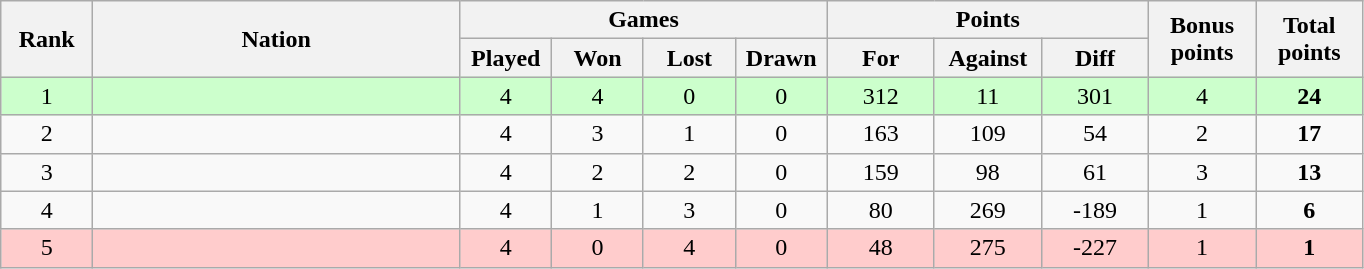<table class="wikitable" style="text-align:center">
<tr>
<th rowspan="2" style="width:6%;">Rank</th>
<th rowspan="2" style="width:24%;">Nation</th>
<th colspan="4" style="width:24%;">Games</th>
<th colspan="3" style="width:21%;">Points</th>
<th rowspan="2" style="width:7%;">Bonus<br>points</th>
<th rowspan="2" style="width:7%;">Total<br>points</th>
</tr>
<tr>
<th style="width:6%;">Played</th>
<th style="width:6%;">Won</th>
<th style="width:6%;">Lost</th>
<th style="width:6%;">Drawn</th>
<th style="width:7%;">For</th>
<th style="width:7%;">Against</th>
<th style="width:7%;">Diff</th>
</tr>
<tr style="background:#cfc;">
<td>1</td>
<td align="left"></td>
<td>4</td>
<td>4</td>
<td>0</td>
<td>0</td>
<td>312</td>
<td>11</td>
<td>301</td>
<td>4</td>
<td><strong>24</strong></td>
</tr>
<tr>
<td>2</td>
<td align="left"></td>
<td>4</td>
<td>3</td>
<td>1</td>
<td>0</td>
<td>163</td>
<td>109</td>
<td>54</td>
<td>2</td>
<td><strong>17</strong></td>
</tr>
<tr>
<td>3</td>
<td align="left"></td>
<td>4</td>
<td>2</td>
<td>2</td>
<td>0</td>
<td>159</td>
<td>98</td>
<td>61</td>
<td>3</td>
<td><strong>13</strong></td>
</tr>
<tr>
<td>4</td>
<td align="left"></td>
<td>4</td>
<td>1</td>
<td>3</td>
<td>0</td>
<td>80</td>
<td>269</td>
<td>-189</td>
<td>1</td>
<td><strong>6</strong></td>
</tr>
<tr style="background:#fcc;">
<td>5</td>
<td align="left"></td>
<td>4</td>
<td>0</td>
<td>4</td>
<td>0</td>
<td>48</td>
<td>275</td>
<td>-227</td>
<td>1</td>
<td><strong>1</strong></td>
</tr>
</table>
